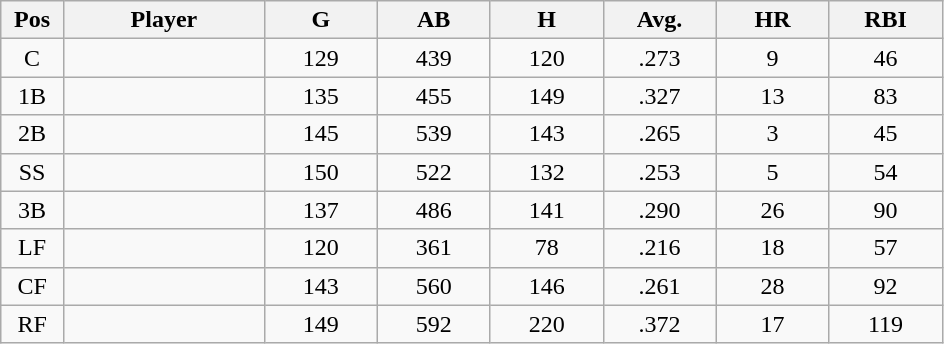<table class="wikitable sortable">
<tr>
<th bgcolor="#DDDDFF" width="5%">Pos</th>
<th bgcolor="#DDDDFF" width="16%">Player</th>
<th bgcolor="#DDDDFF" width="9%">G</th>
<th bgcolor="#DDDDFF" width="9%">AB</th>
<th bgcolor="#DDDDFF" width="9%">H</th>
<th bgcolor="#DDDDFF" width="9%">Avg.</th>
<th bgcolor="#DDDDFF" width="9%">HR</th>
<th bgcolor="#DDDDFF" width="9%">RBI</th>
</tr>
<tr align="center">
<td>C</td>
<td></td>
<td>129</td>
<td>439</td>
<td>120</td>
<td>.273</td>
<td>9</td>
<td>46</td>
</tr>
<tr align="center">
<td>1B</td>
<td></td>
<td>135</td>
<td>455</td>
<td>149</td>
<td>.327</td>
<td>13</td>
<td>83</td>
</tr>
<tr align="center">
<td>2B</td>
<td></td>
<td>145</td>
<td>539</td>
<td>143</td>
<td>.265</td>
<td>3</td>
<td>45</td>
</tr>
<tr align="center">
<td>SS</td>
<td></td>
<td>150</td>
<td>522</td>
<td>132</td>
<td>.253</td>
<td>5</td>
<td>54</td>
</tr>
<tr align="center">
<td>3B</td>
<td></td>
<td>137</td>
<td>486</td>
<td>141</td>
<td>.290</td>
<td>26</td>
<td>90</td>
</tr>
<tr align="center">
<td>LF</td>
<td></td>
<td>120</td>
<td>361</td>
<td>78</td>
<td>.216</td>
<td>18</td>
<td>57</td>
</tr>
<tr align="center">
<td>CF</td>
<td></td>
<td>143</td>
<td>560</td>
<td>146</td>
<td>.261</td>
<td>28</td>
<td>92</td>
</tr>
<tr align="center">
<td>RF</td>
<td></td>
<td>149</td>
<td>592</td>
<td>220</td>
<td>.372</td>
<td>17</td>
<td>119</td>
</tr>
</table>
